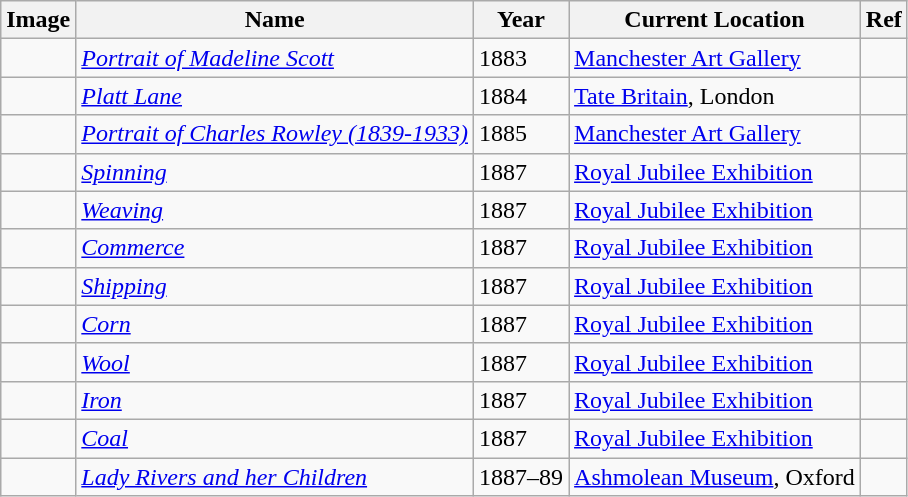<table class="sortable wikitable" style="margin-left:0.5em; text-align:left">
<tr>
<th>Image</th>
<th>Name</th>
<th>Year</th>
<th>Current Location</th>
<th>Ref</th>
</tr>
<tr>
<td></td>
<td><em><a href='#'>Portrait of Madeline Scott</a></em></td>
<td>1883</td>
<td><a href='#'>Manchester Art Gallery</a></td>
<td></td>
</tr>
<tr>
<td></td>
<td><em><a href='#'>Platt Lane</a></em></td>
<td>1884</td>
<td><a href='#'>Tate Britain</a>, London</td>
<td></td>
</tr>
<tr>
<td></td>
<td><em><a href='#'>Portrait of Charles Rowley (1839-1933)</a></em></td>
<td>1885</td>
<td><a href='#'>Manchester Art Gallery</a></td>
<td></td>
</tr>
<tr>
<td></td>
<td><em><a href='#'>Spinning</a></em></td>
<td>1887</td>
<td><a href='#'>Royal Jubilee Exhibition</a></td>
<td></td>
</tr>
<tr>
<td></td>
<td><em><a href='#'>Weaving</a></em></td>
<td>1887</td>
<td><a href='#'>Royal Jubilee Exhibition</a></td>
<td></td>
</tr>
<tr>
<td></td>
<td><em><a href='#'>Commerce</a></em></td>
<td>1887</td>
<td><a href='#'>Royal Jubilee Exhibition</a></td>
<td></td>
</tr>
<tr>
<td></td>
<td><em><a href='#'>Shipping</a></em></td>
<td>1887</td>
<td><a href='#'>Royal Jubilee Exhibition</a></td>
<td></td>
</tr>
<tr>
<td></td>
<td><em><a href='#'>Corn</a></em></td>
<td>1887</td>
<td><a href='#'>Royal Jubilee Exhibition</a></td>
<td></td>
</tr>
<tr>
<td></td>
<td><em><a href='#'>Wool</a></em></td>
<td>1887</td>
<td><a href='#'>Royal Jubilee Exhibition</a></td>
<td></td>
</tr>
<tr>
<td></td>
<td><em><a href='#'>Iron</a></em></td>
<td>1887</td>
<td><a href='#'>Royal Jubilee Exhibition</a></td>
<td></td>
</tr>
<tr>
<td></td>
<td><em><a href='#'>Coal</a></em></td>
<td>1887</td>
<td><a href='#'>Royal Jubilee Exhibition</a></td>
<td></td>
</tr>
<tr>
<td></td>
<td><em><a href='#'>Lady Rivers and her Children</a></em></td>
<td>1887–89</td>
<td><a href='#'>Ashmolean Museum</a>, Oxford</td>
<td></td>
</tr>
</table>
